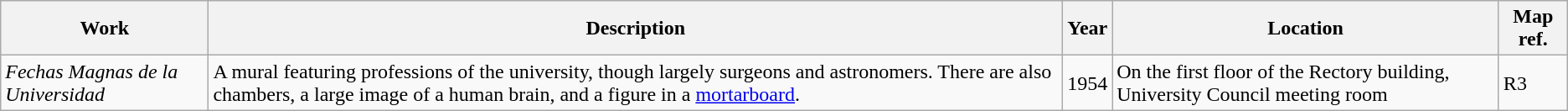<table class="wikitable">
<tr>
<th>Work</th>
<th>Description</th>
<th>Year</th>
<th>Location</th>
<th>Map ref.</th>
</tr>
<tr>
<td><em>Fechas Magnas de la Universidad</em></td>
<td>A mural featuring professions of the university, though largely surgeons and astronomers. There are also chambers, a large image of a human brain, and a figure in a <a href='#'>mortarboard</a>.</td>
<td>1954</td>
<td>On the first floor of the Rectory building, University Council meeting room</td>
<td>R3</td>
</tr>
</table>
